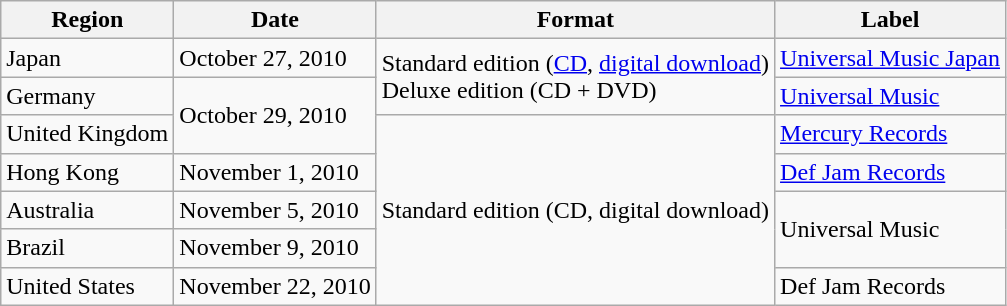<table class="wikitable">
<tr>
<th>Region</th>
<th>Date</th>
<th>Format</th>
<th>Label</th>
</tr>
<tr>
<td>Japan</td>
<td>October 27, 2010</td>
<td rowspan="2">Standard edition (<a href='#'>CD</a>, <a href='#'>digital download</a>)<br>Deluxe edition (CD + DVD)</td>
<td><a href='#'>Universal Music Japan</a></td>
</tr>
<tr>
<td>Germany</td>
<td rowspan="2">October 29, 2010</td>
<td><a href='#'>Universal Music</a></td>
</tr>
<tr>
<td>United Kingdom</td>
<td rowspan="5">Standard edition (CD, digital download)</td>
<td><a href='#'>Mercury Records</a></td>
</tr>
<tr>
<td>Hong Kong</td>
<td>November 1, 2010</td>
<td><a href='#'>Def Jam Records</a></td>
</tr>
<tr>
<td>Australia</td>
<td>November 5, 2010</td>
<td rowspan="2">Universal Music</td>
</tr>
<tr>
<td>Brazil</td>
<td>November 9, 2010</td>
</tr>
<tr>
<td>United States</td>
<td>November 22, 2010</td>
<td>Def Jam Records</td>
</tr>
</table>
